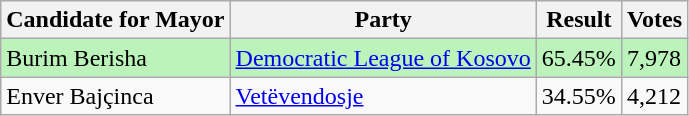<table class=wikitable>
<tr>
<th>Candidate for Mayor</th>
<th>Party</th>
<th>Result</th>
<th>Votes</th>
</tr>
<tr>
<td style="background:#BBF3BB;">Burim Berisha</td>
<td style="background:#BBF3BB;"><a href='#'>Democratic League of Kosovo</a></td>
<td style="background:#BBF3BB;">65.45%</td>
<td style="background:#BBF3BB;">7,978</td>
</tr>
<tr>
<td>Enver Bajçinca</td>
<td><a href='#'>Vetëvendosje</a></td>
<td>34.55%</td>
<td>4,212</td>
</tr>
</table>
